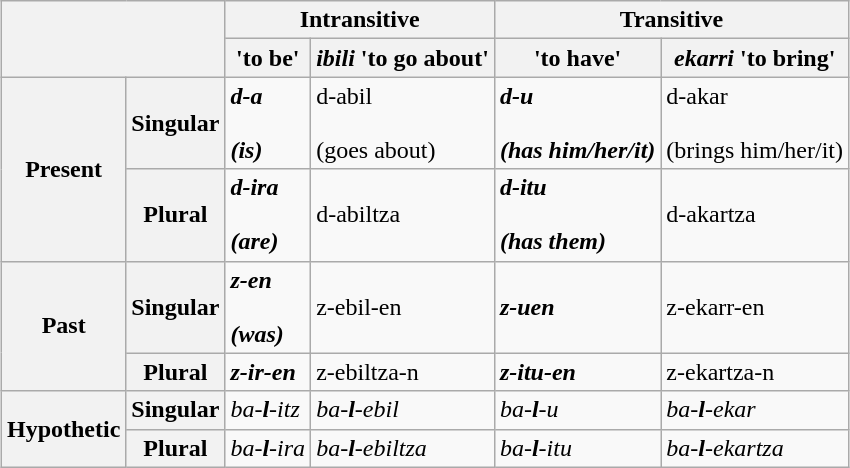<table class="wikitable" style="margin: 1em auto 1em auto">
<tr>
<th colspan=2 rowspan=2 align="center"></th>
<th colspan=2 align="center">Intransitive</th>
<th colspan=2 align="center">Transitive</th>
</tr>
<tr>
<th align="center">'to be'</th>
<th align="center"><em>ibili</em> 'to go about'</th>
<th align="center">'to have'</th>
<th align="center"><em>ekarri</em> 'to bring'</th>
</tr>
<tr>
<th rowspan=2 align="center">Present</th>
<th>Singular</th>
<td><strong><em>d<strong>-a<em><br><br>(is)</td>
<td></em></strong>d</strong>-abil</em><br><br>(goes about)</td>
<td><strong><em>d<strong>-u<em><br><br>(has him/her/it)</td>
<td></em></strong>d</strong>-akar</em><br><br>(brings him/her/it)</td>
</tr>
<tr>
<th>Plural</th>
<td><strong><em>d<strong>-ira<em><br><br>(are)</td>
<td></em></strong>d</strong>-abiltza</em></td>
<td><strong><em>d<strong>-itu<em><br><br>(has them)</td>
<td></em></strong>d</strong>-akartza</em></td>
</tr>
<tr>
<th rowspan=2 align="center">Past</th>
<th>Singular</th>
<td><strong><em>z<strong>-en<em><br><br>(was)</td>
<td></em></strong>z</strong>-ebil-en</em></td>
<td><strong><em>z<strong>-uen<em></td>
<td></em></strong>z</strong>-ekarr-en</em></td>
</tr>
<tr>
<th>Plural</th>
<td><strong><em>z<strong>-ir-en<em></td>
<td></em></strong>z</strong>-ebiltza-n</em></td>
<td><strong><em>z<strong>-itu-en<em></td>
<td></em></strong>z</strong>-ekartza-n</em></td>
</tr>
<tr>
<th rowspan=2 align="center">Hypothetic</th>
<th>Singular</th>
<td><em>ba-<strong>l</strong>-itz</em></td>
<td><em>ba-<strong>l</strong>-ebil</em></td>
<td><em>ba-<strong>l</strong>-u</em></td>
<td><em>ba-<strong>l</strong>-ekar</em></td>
</tr>
<tr>
<th>Plural</th>
<td><em>ba-<strong>l</strong>-ira</em></td>
<td><em>ba-<strong>l</strong>-ebiltza</em></td>
<td><em>ba-<strong>l</strong>-itu</em></td>
<td><em>ba-<strong>l</strong>-ekartza</em></td>
</tr>
</table>
